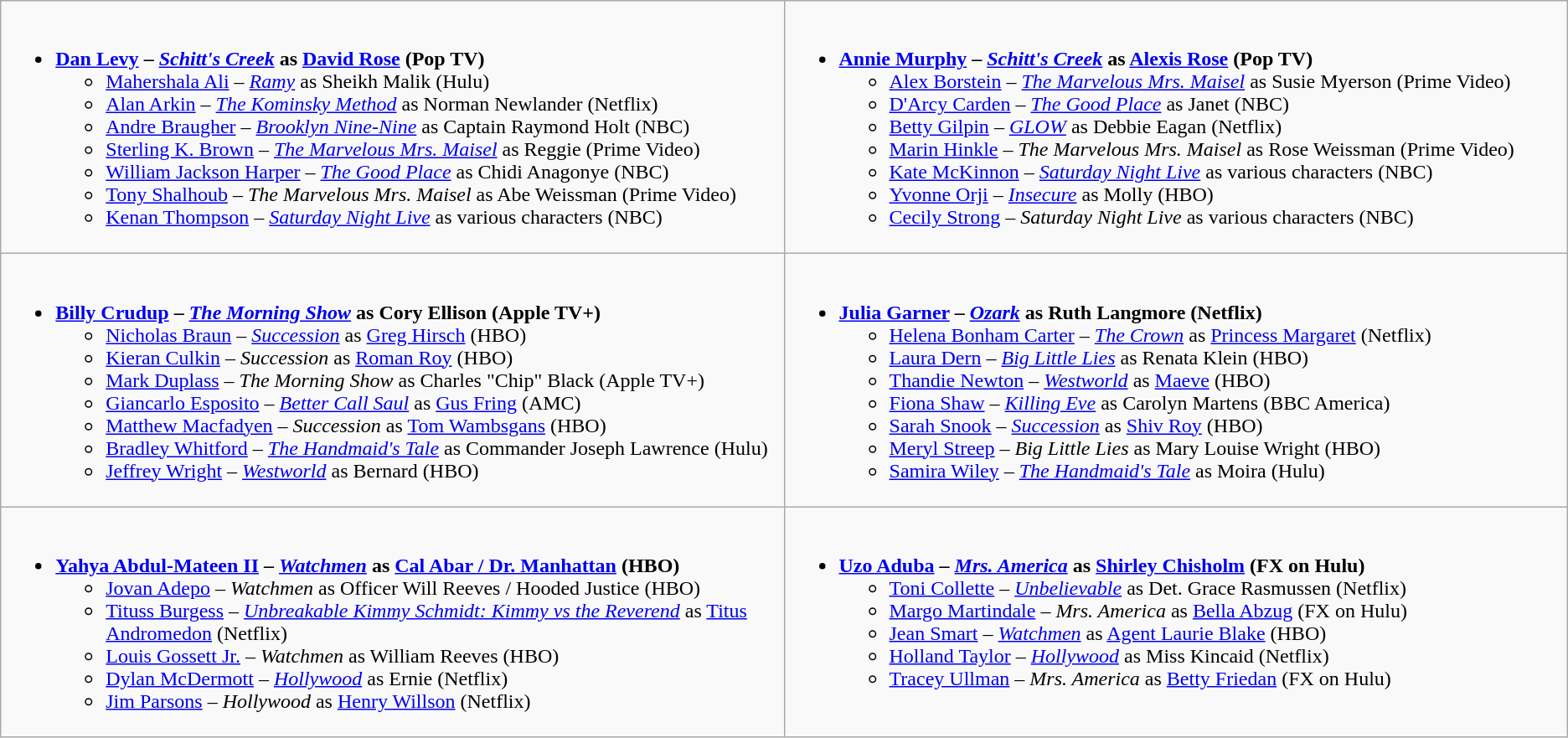<table class="wikitable">
<tr>
<td style="vertical-align:top;" width="50%"><br><ul><li><strong><a href='#'>Dan Levy</a> – <em><a href='#'>Schitt's Creek</a></em> as <a href='#'>David Rose</a> (Pop TV)</strong><ul><li><a href='#'>Mahershala Ali</a> – <em><a href='#'>Ramy</a></em> as Sheikh Malik (Hulu)</li><li><a href='#'>Alan Arkin</a> – <em><a href='#'>The Kominsky Method</a></em> as Norman Newlander (Netflix)</li><li><a href='#'>Andre Braugher</a> – <em><a href='#'>Brooklyn Nine-Nine</a></em> as Captain Raymond Holt (NBC)</li><li><a href='#'>Sterling K. Brown</a> – <em><a href='#'>The Marvelous Mrs. Maisel</a></em> as Reggie (Prime Video)</li><li><a href='#'>William Jackson Harper</a> – <em><a href='#'>The Good Place</a></em> as Chidi Anagonye (NBC)</li><li><a href='#'>Tony Shalhoub</a> – <em>The Marvelous Mrs. Maisel</em> as Abe Weissman (Prime Video)</li><li><a href='#'>Kenan Thompson</a> – <em><a href='#'>Saturday Night Live</a></em> as various characters (NBC)</li></ul></li></ul></td>
<td style="vertical-align:top;" width="50%"><br><ul><li><strong><a href='#'>Annie Murphy</a> – <em><a href='#'>Schitt's Creek</a></em> as <a href='#'>Alexis Rose</a> (Pop TV)</strong><ul><li><a href='#'>Alex Borstein</a> – <em><a href='#'>The Marvelous Mrs. Maisel</a></em> as Susie Myerson (Prime Video)</li><li><a href='#'>D'Arcy Carden</a> – <em><a href='#'>The Good Place</a></em> as Janet (NBC)</li><li><a href='#'>Betty Gilpin</a> – <em><a href='#'>GLOW</a></em> as Debbie Eagan (Netflix)</li><li><a href='#'>Marin Hinkle</a> – <em>The Marvelous Mrs. Maisel</em> as Rose Weissman (Prime Video)</li><li><a href='#'>Kate McKinnon</a> – <em><a href='#'>Saturday Night Live</a></em> as various characters (NBC)</li><li><a href='#'>Yvonne Orji</a> – <em><a href='#'>Insecure</a></em> as Molly (HBO)</li><li><a href='#'>Cecily Strong</a> – <em>Saturday Night Live</em> as various characters (NBC)</li></ul></li></ul></td>
</tr>
<tr>
<td style="vertical-align:top;" width="50%"><br><ul><li><strong><a href='#'>Billy Crudup</a> – <em><a href='#'>The Morning Show</a></em> as Cory Ellison (Apple TV+)</strong><ul><li><a href='#'>Nicholas Braun</a> – <em><a href='#'>Succession</a></em> as <a href='#'>Greg Hirsch</a> (HBO)</li><li><a href='#'>Kieran Culkin</a> – <em>Succession</em> as <a href='#'>Roman Roy</a> (HBO)</li><li><a href='#'>Mark Duplass</a> – <em>The Morning Show</em> as Charles "Chip" Black (Apple TV+)</li><li><a href='#'>Giancarlo Esposito</a> – <em><a href='#'>Better Call Saul</a></em> as <a href='#'>Gus Fring</a> (AMC)</li><li><a href='#'>Matthew Macfadyen</a> – <em>Succession</em> as <a href='#'>Tom Wambsgans</a> (HBO)</li><li><a href='#'>Bradley Whitford</a> – <em><a href='#'>The Handmaid's Tale</a></em> as Commander Joseph Lawrence (Hulu)</li><li><a href='#'>Jeffrey Wright</a> – <em><a href='#'>Westworld</a></em> as Bernard (HBO)</li></ul></li></ul></td>
<td style="vertical-align:top;" width="50%"><br><ul><li><strong><a href='#'>Julia Garner</a> – <em><a href='#'>Ozark</a></em> as Ruth Langmore (Netflix)</strong><ul><li><a href='#'>Helena Bonham Carter</a> – <em><a href='#'>The Crown</a></em> as <a href='#'>Princess Margaret</a> (Netflix)</li><li><a href='#'>Laura Dern</a> – <em><a href='#'>Big Little Lies</a></em> as Renata Klein (HBO)</li><li><a href='#'>Thandie Newton</a> – <em><a href='#'>Westworld</a></em> as <a href='#'>Maeve</a> (HBO)</li><li><a href='#'>Fiona Shaw</a> – <em><a href='#'>Killing Eve</a></em> as Carolyn Martens (BBC America)</li><li><a href='#'>Sarah Snook</a> – <em><a href='#'>Succession</a></em> as <a href='#'>Shiv Roy</a> (HBO)</li><li><a href='#'>Meryl Streep</a> – <em>Big Little Lies</em> as Mary Louise Wright (HBO)</li><li><a href='#'>Samira Wiley</a> – <em><a href='#'>The Handmaid's Tale</a></em> as Moira (Hulu)</li></ul></li></ul></td>
</tr>
<tr>
<td style="vertical-align:top;" width="50%"><br><ul><li><strong><a href='#'>Yahya Abdul-Mateen II</a> – <em><a href='#'>Watchmen</a></em> as <a href='#'>Cal Abar / Dr. Manhattan</a> (HBO)</strong><ul><li><a href='#'>Jovan Adepo</a> – <em>Watchmen</em> as Officer Will Reeves / Hooded Justice (HBO)</li><li><a href='#'>Tituss Burgess</a> – <em><a href='#'>Unbreakable Kimmy Schmidt: Kimmy vs the Reverend</a></em> as <a href='#'>Titus Andromedon</a> (Netflix)</li><li><a href='#'>Louis Gossett Jr.</a> – <em>Watchmen</em> as William Reeves (HBO)</li><li><a href='#'>Dylan McDermott</a> – <em><a href='#'>Hollywood</a></em> as Ernie (Netflix)</li><li><a href='#'>Jim Parsons</a> – <em>Hollywood</em> as <a href='#'>Henry Willson</a> (Netflix)</li></ul></li></ul></td>
<td style="vertical-align:top;" width="50%"><br><ul><li><strong><a href='#'>Uzo Aduba</a> – <em><a href='#'>Mrs. America</a></em> as <a href='#'>Shirley Chisholm</a> (FX on Hulu)</strong><ul><li><a href='#'>Toni Collette</a> – <em><a href='#'>Unbelievable</a></em> as Det. Grace Rasmussen (Netflix)</li><li><a href='#'>Margo Martindale</a> – <em>Mrs. America</em> as <a href='#'>Bella Abzug</a> (FX on Hulu)</li><li><a href='#'>Jean Smart</a> – <em><a href='#'>Watchmen</a></em> as <a href='#'>Agent Laurie Blake</a> (HBO)</li><li><a href='#'>Holland Taylor</a> – <em><a href='#'>Hollywood</a></em> as Miss Kincaid (Netflix)</li><li><a href='#'>Tracey Ullman</a> – <em>Mrs. America</em> as <a href='#'>Betty Friedan</a> (FX on Hulu)</li></ul></li></ul></td>
</tr>
</table>
